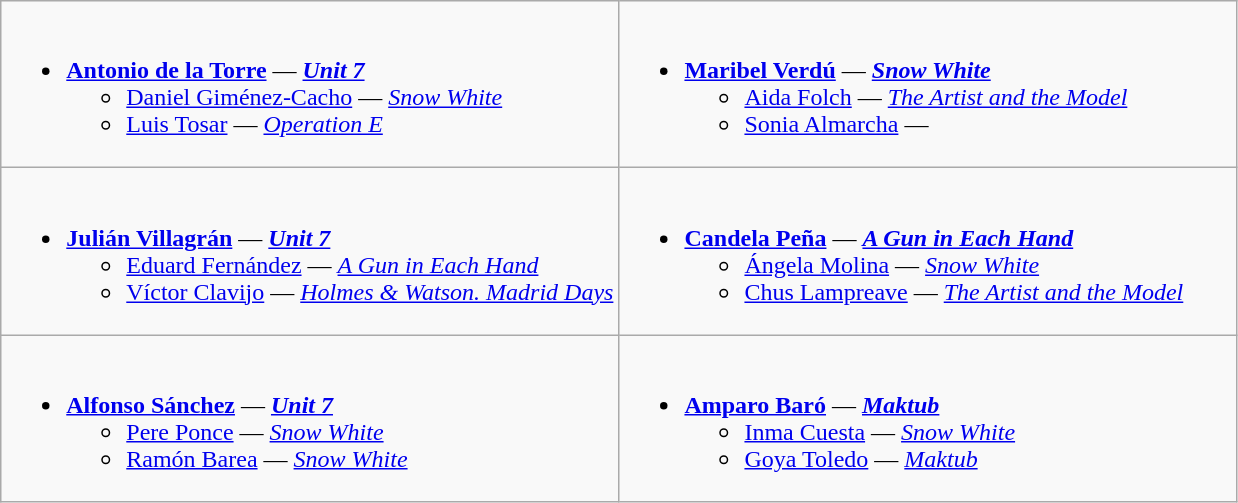<table class=wikitable>
<tr>
<td style="vertical-align:top; width:50%;"><br><ul><li><strong><a href='#'>Antonio de la Torre</a></strong> — <strong><em><a href='#'>Unit 7</a></em></strong><ul><li><a href='#'>Daniel Giménez-Cacho</a> — <em><a href='#'>Snow White</a></em></li><li><a href='#'>Luis Tosar</a> — <em><a href='#'>Operation E</a></em></li></ul></li></ul></td>
<td style="vertical-align:top; width:50%;"><br><ul><li><strong><a href='#'>Maribel Verdú</a></strong> — <strong><em><a href='#'>Snow White</a></em></strong><ul><li><a href='#'>Aida Folch</a> — <em><a href='#'>The Artist and the Model</a></em></li><li><a href='#'>Sonia Almarcha</a> — <em></em></li></ul></li></ul></td>
</tr>
<tr>
<td style="vertical-align:top; width:50%;"><br><ul><li><strong><a href='#'>Julián Villagrán</a></strong> — <strong><em><a href='#'>Unit 7</a></em></strong><ul><li><a href='#'>Eduard Fernández</a> — <em><a href='#'>A Gun in Each Hand</a></em></li><li><a href='#'>Víctor Clavijo</a> — <em><a href='#'>Holmes & Watson. Madrid Days</a></em></li></ul></li></ul></td>
<td style="vertical-align:top; width:50%;"><br><ul><li><strong><a href='#'>Candela Peña</a></strong> — <strong><em><a href='#'>A Gun in Each Hand</a></em></strong><ul><li><a href='#'>Ángela Molina</a> — <em><a href='#'>Snow White</a></em></li><li><a href='#'>Chus Lampreave</a> — <em><a href='#'>The Artist and the Model</a></em></li></ul></li></ul></td>
</tr>
<tr>
<td style="vertical-align:top; width:50%;"><br><ul><li><strong><a href='#'>Alfonso Sánchez</a></strong> — <strong><em><a href='#'>Unit 7</a></em></strong><ul><li><a href='#'>Pere Ponce</a> — <em><a href='#'>Snow White</a></em></li><li><a href='#'>Ramón Barea</a> — <em><a href='#'>Snow White</a></em></li></ul></li></ul></td>
<td style="vertical-align:top; width:50%;"><br><ul><li><strong><a href='#'>Amparo Baró</a></strong> — <strong><em><a href='#'>Maktub</a></em></strong><ul><li><a href='#'>Inma Cuesta</a> — <em><a href='#'>Snow White</a></em></li><li><a href='#'>Goya Toledo</a> — <em><a href='#'>Maktub</a></em></li></ul></li></ul></td>
</tr>
</table>
